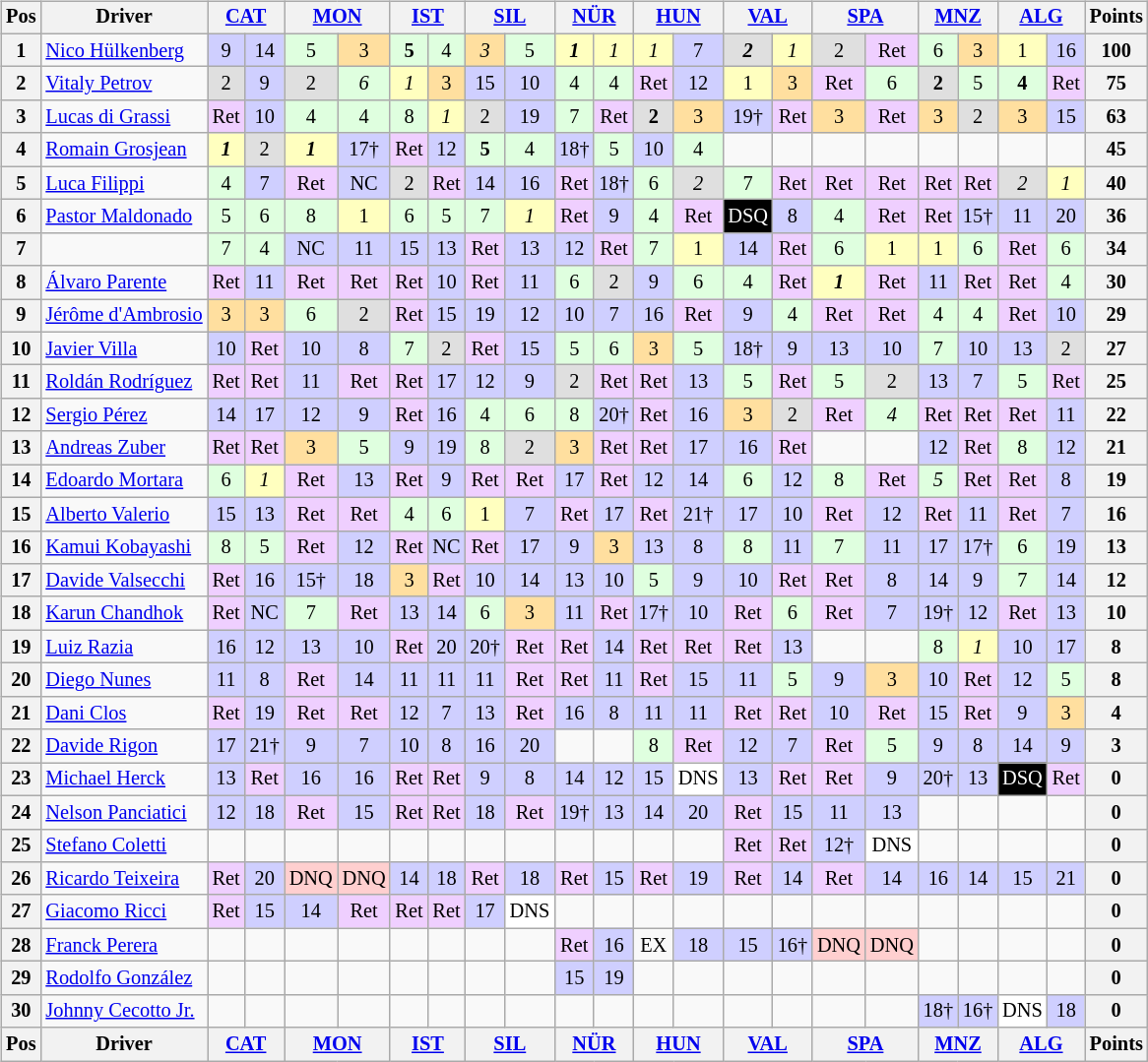<table>
<tr>
<td><br><table class="wikitable" style="font-size:85%; text-align:center">
<tr style="background:#f9f9f9" valign="top">
<th valign="middle">Pos</th>
<th valign="middle">Driver</th>
<th colspan=2><a href='#'>CAT</a><br> </th>
<th colspan=2><a href='#'>MON</a><br> </th>
<th colspan=2><a href='#'>IST</a><br> </th>
<th colspan=2><a href='#'>SIL</a><br> </th>
<th colspan=2><a href='#'>NÜR</a><br> </th>
<th colspan=2><a href='#'>HUN</a><br> </th>
<th colspan=2><a href='#'>VAL</a><br> </th>
<th colspan=2><a href='#'>SPA</a><br> </th>
<th colspan=2><a href='#'>MNZ</a><br> </th>
<th colspan=2><a href='#'>ALG</a><br> </th>
<th valign="middle">Points</th>
</tr>
<tr>
<th>1</th>
<td align="left"> <a href='#'>Nico Hülkenberg</a></td>
<td style="background:#cfcfff;">9</td>
<td style="background:#cfcfff;">14</td>
<td style="background:#dfffdf;">5</td>
<td style="background:#ffdf9f;">3</td>
<td style="background:#dfffdf;"><strong>5</strong></td>
<td style="background:#dfffdf;">4</td>
<td style="background:#ffdf9f;"><em>3</em></td>
<td style="background:#dfffdf;">5</td>
<td style="background:#ffffbf;"><strong><em>1</em></strong></td>
<td style="background:#ffffbf;"><em>1</em></td>
<td style="background:#ffffbf;"><em>1</em></td>
<td style="background:#cfcfff;">7</td>
<td style="background:#dfdfdf;"><strong><em>2</em></strong></td>
<td style="background:#ffffbf;"><em>1</em></td>
<td style="background:#dfdfdf;">2</td>
<td style="background:#efcfff;">Ret</td>
<td style="background:#dfffdf;">6</td>
<td style="background:#ffdf9f;">3</td>
<td style="background:#ffffbf;">1</td>
<td style="background:#cfcfff;">16</td>
<th align="right"><strong>100</strong></th>
</tr>
<tr>
<th>2</th>
<td align="left"> <a href='#'>Vitaly Petrov</a></td>
<td style="background:#dfdfdf;">2</td>
<td style="background:#cfcfff;">9</td>
<td style="background:#dfdfdf;">2</td>
<td style="background:#dfffdf;"><em>6</em></td>
<td style="background:#ffffbf;"><em>1</em></td>
<td style="background:#ffdf9f;">3</td>
<td style="background:#cfcfff;">15</td>
<td style="background:#cfcfff;">10</td>
<td style="background:#dfffdf;">4</td>
<td style="background:#dfffdf;">4</td>
<td style="background:#efcfff;">Ret</td>
<td style="background:#cfcfff;">12</td>
<td style="background:#ffffbf;">1</td>
<td style="background:#ffdf9f;">3</td>
<td style="background:#efcfff;">Ret</td>
<td style="background:#dfffdf;">6</td>
<td style="background:#dfdfdf;"><strong>2</strong></td>
<td style="background:#dfffdf;">5</td>
<td style="background:#dfffdf;"><strong>4</strong></td>
<td style="background:#efcfff;">Ret</td>
<th align="right"><strong>75</strong></th>
</tr>
<tr>
<th>3</th>
<td align="left"> <a href='#'>Lucas di Grassi</a></td>
<td style="background:#efcfff;">Ret</td>
<td style="background:#cfcfff;">10</td>
<td style="background:#dfffdf;">4</td>
<td style="background:#dfffdf;">4</td>
<td style="background:#dfffdf;">8</td>
<td style="background:#ffffbf;"><em>1</em></td>
<td style="background:#dfdfdf;">2</td>
<td style="background:#cfcfff;">19</td>
<td style="background:#dfffdf;">7</td>
<td style="background:#efcfff;">Ret</td>
<td style="background:#dfdfdf;"><strong>2</strong></td>
<td style="background:#ffdf9f;">3</td>
<td style="background:#cfcfff;">19†</td>
<td style="background:#efcfff;">Ret</td>
<td style="background:#ffdf9f;">3</td>
<td style="background:#efcfff;">Ret</td>
<td style="background:#ffdf9f;">3</td>
<td style="background:#dfdfdf;">2</td>
<td style="background:#ffdf9f;">3</td>
<td style="background:#cfcfff;">15</td>
<th align="right"><strong>63</strong></th>
</tr>
<tr>
<th>4</th>
<td align="left"> <a href='#'>Romain Grosjean</a></td>
<td style="background:#ffffbf;"><strong><em>1</em></strong></td>
<td style="background:#dfdfdf;">2</td>
<td style="background:#ffffbf;"><strong><em>1</em></strong></td>
<td style="background:#cfcfff;">17†</td>
<td style="background:#efcfff;">Ret</td>
<td style="background:#cfcfff;">12</td>
<td style="background:#dfffdf;"><strong>5</strong></td>
<td style="background:#dfffdf;">4</td>
<td style="background:#cfcfff;">18†</td>
<td style="background:#dfffdf;">5</td>
<td style="background:#cfcfff;">10</td>
<td style="background:#dfffdf;">4</td>
<td></td>
<td></td>
<td></td>
<td></td>
<td></td>
<td></td>
<td></td>
<td></td>
<th align="right"><strong>45</strong></th>
</tr>
<tr>
<th>5</th>
<td align="left"> <a href='#'>Luca Filippi</a></td>
<td style="background:#dfffdf;">4</td>
<td style="background:#cfcfff;">7</td>
<td style="background:#efcfff;">Ret</td>
<td style="background:#cfcfff;">NC</td>
<td style="background:#dfdfdf;">2</td>
<td style="background:#efcfff;">Ret</td>
<td style="background:#cfcfff;">14</td>
<td style="background:#cfcfff;">16</td>
<td style="background:#efcfff;">Ret</td>
<td style="background:#cfcfff;">18†</td>
<td style="background:#dfffdf;">6</td>
<td style="background:#dfdfdf;"><em>2</em></td>
<td style="background:#dfffdf;">7</td>
<td style="background:#efcfff;">Ret</td>
<td style="background:#efcfff;">Ret</td>
<td style="background:#efcfff;">Ret</td>
<td style="background:#efcfff;">Ret</td>
<td style="background:#efcfff;">Ret</td>
<td style="background:#dfdfdf;"><em>2</em></td>
<td style="background:#ffffbf;"><em>1</em></td>
<th align="right"><strong>40</strong></th>
</tr>
<tr>
<th>6</th>
<td align="left"> <a href='#'>Pastor Maldonado</a></td>
<td style="background:#dfffdf;">5</td>
<td style="background:#dfffdf;">6</td>
<td style="background:#dfffdf;">8</td>
<td style="background:#ffffbf;">1</td>
<td style="background:#dfffdf;">6</td>
<td style="background:#dfffdf;">5</td>
<td style="background:#dfffdf;">7</td>
<td style="background:#ffffbf;"><em>1</em></td>
<td style="background:#efcfff;">Ret</td>
<td style="background:#cfcfff;">9</td>
<td style="background:#dfffdf;">4</td>
<td style="background:#efcfff;">Ret</td>
<td style="background:black; color:white;">DSQ</td>
<td style="background:#cfcfff;">8</td>
<td style="background:#dfffdf;">4</td>
<td style="background:#efcfff;">Ret</td>
<td style="background:#efcfff;">Ret</td>
<td style="background:#cfcfff;">15†</td>
<td style="background:#cfcfff;">11</td>
<td style="background:#cfcfff;">20</td>
<th align="right"><strong>36</strong></th>
</tr>
<tr>
<th>7</th>
<td align="left"></td>
<td style="background:#dfffdf;">7</td>
<td style="background:#dfffdf;">4</td>
<td style="background:#cfcfff;">NC</td>
<td style="background:#cfcfff;">11</td>
<td style="background:#cfcfff;">15</td>
<td style="background:#cfcfff;">13</td>
<td style="background:#efcfff;">Ret</td>
<td style="background:#cfcfff;">13</td>
<td style="background:#cfcfff;">12</td>
<td style="background:#efcfff;">Ret</td>
<td style="background:#dfffdf;">7</td>
<td style="background:#ffffbf;">1</td>
<td style="background:#cfcfff;">14</td>
<td style="background:#efcfff;">Ret</td>
<td style="background:#dfffdf;">6</td>
<td style="background:#ffffbf;">1</td>
<td style="background:#ffffbf;">1</td>
<td style="background:#dfffdf;">6</td>
<td style="background:#efcfff;">Ret</td>
<td style="background:#dfffdf;">6</td>
<th align="right"><strong>34</strong></th>
</tr>
<tr>
<th>8</th>
<td align="left"> <a href='#'>Álvaro Parente</a></td>
<td style="background:#efcfff;">Ret</td>
<td style="background:#cfcfff;">11</td>
<td style="background:#efcfff;">Ret</td>
<td style="background:#efcfff;">Ret</td>
<td style="background:#efcfff;">Ret</td>
<td style="background:#cfcfff;">10</td>
<td style="background:#efcfff;">Ret</td>
<td style="background:#cfcfff;">11</td>
<td style="background:#dfffdf;">6</td>
<td style="background:#dfdfdf;">2</td>
<td style="background:#cfcfff;">9</td>
<td style="background:#dfffdf;">6</td>
<td style="background:#dfffdf;">4</td>
<td style="background:#efcfff;">Ret</td>
<td style="background:#ffffbf;"><strong><em>1</em></strong></td>
<td style="background:#efcfff;">Ret</td>
<td style="background:#cfcfff;">11</td>
<td style="background:#efcfff;">Ret</td>
<td style="background:#efcfff;">Ret</td>
<td style="background:#dfffdf;">4</td>
<th align="right"><strong>30</strong></th>
</tr>
<tr>
<th>9</th>
<td align="left"> <a href='#'>Jérôme d'Ambrosio</a></td>
<td style="background:#ffdf9f;">3</td>
<td style="background:#ffdf9f;">3</td>
<td style="background:#dfffdf;">6</td>
<td style="background:#dfdfdf;">2</td>
<td style="background:#efcfff;">Ret</td>
<td style="background:#cfcfff;">15</td>
<td style="background:#cfcfff;">19</td>
<td style="background:#cfcfff;">12</td>
<td style="background:#cfcfff;">10</td>
<td style="background:#cfcfff;">7</td>
<td style="background:#cfcfff;">16</td>
<td style="background:#efcfff;">Ret</td>
<td style="background:#cfcfff;">9</td>
<td style="background:#dfffdf;">4</td>
<td style="background:#efcfff;">Ret</td>
<td style="background:#efcfff;">Ret</td>
<td style="background:#dfffdf;">4</td>
<td style="background:#dfffdf;">4</td>
<td style="background:#efcfff;">Ret</td>
<td style="background:#cfcfff;">10</td>
<th align="right"><strong>29</strong></th>
</tr>
<tr>
<th>10</th>
<td align="left"> <a href='#'>Javier Villa</a></td>
<td style="background:#cfcfff;">10</td>
<td style="background:#efcfff;">Ret</td>
<td style="background:#cfcfff;">10</td>
<td style="background:#cfcfff;">8</td>
<td style="background:#dfffdf;">7</td>
<td style="background:#dfdfdf;">2</td>
<td style="background:#efcfff;">Ret</td>
<td style="background:#cfcfff;">15</td>
<td style="background:#dfffdf;">5</td>
<td style="background:#dfffdf;">6</td>
<td style="background:#ffdf9f;">3</td>
<td style="background:#dfffdf;">5</td>
<td style="background:#cfcfff;">18†</td>
<td style="background:#cfcfff;">9</td>
<td style="background:#cfcfff;">13</td>
<td style="background:#cfcfff;">10</td>
<td style="background:#dfffdf;">7</td>
<td style="background:#cfcfff;">10</td>
<td style="background:#cfcfff;">13</td>
<td style="background:#dfdfdf;">2</td>
<th align="right"><strong>27</strong></th>
</tr>
<tr>
<th>11</th>
<td align="left"> <a href='#'>Roldán Rodríguez</a></td>
<td style="background:#efcfff;">Ret</td>
<td style="background:#efcfff;">Ret</td>
<td style="background:#cfcfff;">11</td>
<td style="background:#efcfff;">Ret</td>
<td style="background:#efcfff;">Ret</td>
<td style="background:#cfcfff;">17</td>
<td style="background:#cfcfff;">12</td>
<td style="background:#cfcfff;">9</td>
<td style="background:#dfdfdf;">2</td>
<td style="background:#efcfff;">Ret</td>
<td style="background:#efcfff;">Ret</td>
<td style="background:#cfcfff;">13</td>
<td style="background:#dfffdf;">5</td>
<td style="background:#efcfff;">Ret</td>
<td style="background:#dfffdf;">5</td>
<td style="background:#dfdfdf;">2</td>
<td style="background:#cfcfff;">13</td>
<td style="background:#cfcfff;">7</td>
<td style="background:#dfffdf;">5</td>
<td style="background:#efcfff;">Ret</td>
<th align="right"><strong>25</strong></th>
</tr>
<tr>
<th>12</th>
<td align="left"> <a href='#'>Sergio Pérez</a></td>
<td style="background:#cfcfff;">14</td>
<td style="background:#cfcfff;">17</td>
<td style="background:#cfcfff;">12</td>
<td style="background:#cfcfff;">9</td>
<td style="background:#efcfff;">Ret</td>
<td style="background:#cfcfff;">16</td>
<td style="background:#dfffdf;">4</td>
<td style="background:#dfffdf;">6</td>
<td style="background:#dfffdf;">8</td>
<td style="background:#cfcfff;">20†</td>
<td style="background:#efcfff;">Ret</td>
<td style="background:#cfcfff;">16</td>
<td style="background:#ffdf9f;">3</td>
<td style="background:#dfdfdf;">2</td>
<td style="background:#efcfff;">Ret</td>
<td style="background:#dfffdf;"><em>4</em></td>
<td style="background:#efcfff;">Ret</td>
<td style="background:#efcfff;">Ret</td>
<td style="background:#efcfff;">Ret</td>
<td style="background:#cfcfff;">11</td>
<th align="right"><strong>22</strong></th>
</tr>
<tr>
<th>13</th>
<td align="left"> <a href='#'>Andreas Zuber</a></td>
<td style="background:#efcfff;">Ret</td>
<td style="background:#efcfff;">Ret</td>
<td style="background:#ffdf9f;">3</td>
<td style="background:#dfffdf;">5</td>
<td style="background:#cfcfff;">9</td>
<td style="background:#cfcfff;">19</td>
<td style="background:#dfffdf;">8</td>
<td style="background:#dfdfdf;">2</td>
<td style="background:#ffdf9f;">3</td>
<td style="background:#efcfff;">Ret</td>
<td style="background:#efcfff;">Ret</td>
<td style="background:#cfcfff;">17</td>
<td style="background:#cfcfff;">16</td>
<td style="background:#efcfff;">Ret</td>
<td></td>
<td></td>
<td style="background:#cfcfff;">12</td>
<td style="background:#efcfff;">Ret</td>
<td style="background:#dfffdf;">8</td>
<td style="background:#cfcfff;">12</td>
<th align="right"><strong>21</strong></th>
</tr>
<tr>
<th>14</th>
<td align="left"> <a href='#'>Edoardo Mortara</a></td>
<td style="background:#dfffdf;">6</td>
<td style="background:#ffffbf;"><em>1</em></td>
<td style="background:#efcfff;">Ret</td>
<td style="background:#cfcfff;">13</td>
<td style="background:#efcfff;">Ret</td>
<td style="background:#cfcfff;">9</td>
<td style="background:#efcfff;">Ret</td>
<td style="background:#efcfff;">Ret</td>
<td style="background:#cfcfff;">17</td>
<td style="background:#efcfff;">Ret</td>
<td style="background:#cfcfff;">12</td>
<td style="background:#cfcfff;">14</td>
<td style="background:#dfffdf;">6</td>
<td style="background:#cfcfff;">12</td>
<td style="background:#dfffdf;">8</td>
<td style="background:#efcfff;">Ret</td>
<td style="background:#dfffdf;"><em>5</em></td>
<td style="background:#efcfff;">Ret</td>
<td style="background:#efcfff;">Ret</td>
<td style="background:#cfcfff;">8</td>
<th align="right"><strong>19</strong></th>
</tr>
<tr>
<th>15</th>
<td align="left"> <a href='#'>Alberto Valerio</a></td>
<td style="background:#cfcfff;">15</td>
<td style="background:#cfcfff;">13</td>
<td style="background:#efcfff;">Ret</td>
<td style="background:#efcfff;">Ret</td>
<td style="background:#dfffdf;">4</td>
<td style="background:#dfffdf;">6</td>
<td style="background:#ffffbf;">1</td>
<td style="background:#cfcfff;">7</td>
<td style="background:#efcfff;">Ret</td>
<td style="background:#cfcfff;">17</td>
<td style="background:#efcfff;">Ret</td>
<td style="background:#cfcfff;">21†</td>
<td style="background:#cfcfff;">17</td>
<td style="background:#cfcfff;">10</td>
<td style="background:#efcfff;">Ret</td>
<td style="background:#cfcfff;">12</td>
<td style="background:#efcfff;">Ret</td>
<td style="background:#cfcfff;">11</td>
<td style="background:#efcfff;">Ret</td>
<td style="background:#cfcfff;">7</td>
<th align="right"><strong>16</strong></th>
</tr>
<tr>
<th>16</th>
<td align="left"> <a href='#'>Kamui Kobayashi</a></td>
<td style="background:#dfffdf;">8</td>
<td style="background:#dfffdf;">5</td>
<td style="background:#efcfff;">Ret</td>
<td style="background:#cfcfff;">12</td>
<td style="background:#efcfff;">Ret</td>
<td style="background:#cfcfff;">NC</td>
<td style="background:#efcfff;">Ret</td>
<td style="background:#cfcfff;">17</td>
<td style="background:#cfcfff;">9</td>
<td style="background:#ffdf9f;">3</td>
<td style="background:#cfcfff;">13</td>
<td style="background:#cfcfff;">8</td>
<td style="background:#dfffdf;">8</td>
<td style="background:#cfcfff;">11</td>
<td style="background:#dfffdf;">7</td>
<td style="background:#cfcfff;">11</td>
<td style="background:#cfcfff;">17</td>
<td style="background:#cfcfff;">17†</td>
<td style="background:#dfffdf;">6</td>
<td style="background:#cfcfff;">19</td>
<th align="right"><strong>13</strong></th>
</tr>
<tr>
<th>17</th>
<td align="left"> <a href='#'>Davide Valsecchi</a></td>
<td style="background:#efcfff;">Ret</td>
<td style="background:#cfcfff;">16</td>
<td style="background:#cfcfff;">15†</td>
<td style="background:#cfcfff;">18</td>
<td style="background:#ffdf9f;">3</td>
<td style="background:#efcfff;">Ret</td>
<td style="background:#cfcfff;">10</td>
<td style="background:#cfcfff;">14</td>
<td style="background:#cfcfff;">13</td>
<td style="background:#cfcfff;">10</td>
<td style="background:#dfffdf;">5</td>
<td style="background:#cfcfff;">9</td>
<td style="background:#cfcfff;">10</td>
<td style="background:#efcfff;">Ret</td>
<td style="background:#efcfff;">Ret</td>
<td style="background:#cfcfff;">8</td>
<td style="background:#cfcfff;">14</td>
<td style="background:#cfcfff;">9</td>
<td style="background:#dfffdf;">7</td>
<td style="background:#cfcfff;">14</td>
<th align="right"><strong>12</strong></th>
</tr>
<tr>
<th>18</th>
<td align="left"> <a href='#'>Karun Chandhok</a></td>
<td style="background:#efcfff;">Ret</td>
<td style="background:#cfcfff;">NC</td>
<td style="background:#dfffdf;">7</td>
<td style="background:#efcfff;">Ret</td>
<td style="background:#cfcfff;">13</td>
<td style="background:#cfcfff;">14</td>
<td style="background:#dfffdf;">6</td>
<td style="background:#ffdf9f;">3</td>
<td style="background:#cfcfff;">11</td>
<td style="background:#efcfff;">Ret</td>
<td style="background:#cfcfff;">17†</td>
<td style="background:#cfcfff;">10</td>
<td style="background:#efcfff;">Ret</td>
<td style="background:#dfffdf;">6</td>
<td style="background:#efcfff;">Ret</td>
<td style="background:#cfcfff;">7</td>
<td style="background:#cfcfff;">19†</td>
<td style="background:#cfcfff;">12</td>
<td style="background:#efcfff;">Ret</td>
<td style="background:#cfcfff;">13</td>
<th align="right"><strong>10</strong></th>
</tr>
<tr>
<th>19</th>
<td align="left"> <a href='#'>Luiz Razia</a></td>
<td style="background:#cfcfff;">16</td>
<td style="background:#cfcfff;">12</td>
<td style="background:#cfcfff;">13</td>
<td style="background:#cfcfff;">10</td>
<td style="background:#efcfff;">Ret</td>
<td style="background:#cfcfff;">20</td>
<td style="background:#cfcfff;">20†</td>
<td style="background:#efcfff;">Ret</td>
<td style="background:#efcfff;">Ret</td>
<td style="background:#cfcfff;">14</td>
<td style="background:#efcfff;">Ret</td>
<td style="background:#efcfff;">Ret</td>
<td style="background:#efcfff;">Ret</td>
<td style="background:#cfcfff;">13</td>
<td></td>
<td></td>
<td style="background:#dfffdf;">8</td>
<td style="background:#ffffbf;"><em>1</em></td>
<td style="background:#cfcfff;">10</td>
<td style="background:#cfcfff;">17</td>
<th align="right"><strong>8</strong></th>
</tr>
<tr>
<th>20</th>
<td align="left"> <a href='#'>Diego Nunes</a></td>
<td style="background:#cfcfff;">11</td>
<td style="background:#cfcfff;">8</td>
<td style="background:#efcfff;">Ret</td>
<td style="background:#cfcfff;">14</td>
<td style="background:#cfcfff;">11</td>
<td style="background:#cfcfff;">11</td>
<td style="background:#cfcfff;">11</td>
<td style="background:#efcfff;">Ret</td>
<td style="background:#efcfff;">Ret</td>
<td style="background:#cfcfff;">11</td>
<td style="background:#efcfff;">Ret</td>
<td style="background:#cfcfff;">15</td>
<td style="background:#cfcfff;">11</td>
<td style="background:#dfffdf;">5</td>
<td style="background:#cfcfff;">9</td>
<td style="background:#ffdf9f;">3</td>
<td style="background:#cfcfff;">10</td>
<td style="background:#efcfff;">Ret</td>
<td style="background:#cfcfff;">12</td>
<td style="background:#dfffdf;">5</td>
<th align="right"><strong>8</strong></th>
</tr>
<tr>
<th>21</th>
<td align="left"> <a href='#'>Dani Clos</a></td>
<td style="background:#efcfff;">Ret</td>
<td style="background:#cfcfff;">19</td>
<td style="background:#efcfff;">Ret</td>
<td style="background:#efcfff;">Ret</td>
<td style="background:#cfcfff;">12</td>
<td style="background:#cfcfff;">7</td>
<td style="background:#cfcfff;">13</td>
<td style="background:#efcfff;">Ret</td>
<td style="background:#cfcfff;">16</td>
<td style="background:#cfcfff;">8</td>
<td style="background:#cfcfff;">11</td>
<td style="background:#cfcfff;">11</td>
<td style="background:#efcfff;">Ret</td>
<td style="background:#efcfff;">Ret</td>
<td style="background:#cfcfff;">10</td>
<td style="background:#efcfff;">Ret</td>
<td style="background:#cfcfff;">15</td>
<td style="background:#efcfff;">Ret</td>
<td style="background:#cfcfff;">9</td>
<td style="background:#ffdf9f;">3</td>
<th align="right"><strong>4</strong></th>
</tr>
<tr>
<th>22</th>
<td align="left"> <a href='#'>Davide Rigon</a></td>
<td style="background:#cfcfff;">17</td>
<td style="background:#cfcfff;">21†</td>
<td style="background:#cfcfff;">9</td>
<td style="background:#cfcfff;">7</td>
<td style="background:#cfcfff;">10</td>
<td style="background:#cfcfff;">8</td>
<td style="background:#cfcfff;">16</td>
<td style="background:#cfcfff;">20</td>
<td></td>
<td></td>
<td style="background:#dfffdf;">8</td>
<td style="background:#efcfff;">Ret</td>
<td style="background:#cfcfff;">12</td>
<td style="background:#cfcfff;">7</td>
<td style="background:#efcfff;">Ret</td>
<td style="background:#dfffdf;">5</td>
<td style="background:#cfcfff;">9</td>
<td style="background:#cfcfff;">8</td>
<td style="background:#cfcfff;">14</td>
<td style="background:#cfcfff;">9</td>
<th align="right"><strong>3</strong></th>
</tr>
<tr>
<th>23</th>
<td align="left"> <a href='#'>Michael Herck</a></td>
<td style="background:#cfcfff;">13</td>
<td style="background:#efcfff;">Ret</td>
<td style="background:#cfcfff;">16</td>
<td style="background:#cfcfff;">16</td>
<td style="background:#efcfff;">Ret</td>
<td style="background:#efcfff;">Ret</td>
<td style="background:#cfcfff;">9</td>
<td style="background:#cfcfff;">8</td>
<td style="background:#cfcfff;">14</td>
<td style="background:#cfcfff;">12</td>
<td style="background:#cfcfff;">15</td>
<td style="background:#ffffff;">DNS</td>
<td style="background:#cfcfff;">13</td>
<td style="background:#efcfff;">Ret</td>
<td style="background:#efcfff;">Ret</td>
<td style="background:#cfcfff;">9</td>
<td style="background:#cfcfff;">20†</td>
<td style="background:#cfcfff;">13</td>
<td style="background:#000000; color:white">DSQ</td>
<td style="background:#efcfff;">Ret</td>
<th align="right"><strong>0</strong></th>
</tr>
<tr>
<th>24</th>
<td align="left"> <a href='#'>Nelson Panciatici</a></td>
<td style="background:#cfcfff;">12</td>
<td style="background:#cfcfff;">18</td>
<td style="background:#efcfff;">Ret</td>
<td style="background:#cfcfff;">15</td>
<td style="background:#efcfff;">Ret</td>
<td style="background:#efcfff;">Ret</td>
<td style="background:#cfcfff;">18</td>
<td style="background:#efcfff;">Ret</td>
<td style="background:#cfcfff;">19†</td>
<td style="background:#cfcfff;">13</td>
<td style="background:#cfcfff;">14</td>
<td style="background:#cfcfff;">20</td>
<td style="background:#efcfff;">Ret</td>
<td style="background:#cfcfff;">15</td>
<td style="background:#cfcfff;">11</td>
<td style="background:#cfcfff;">13</td>
<td></td>
<td></td>
<td></td>
<td></td>
<th align="right"><strong>0</strong></th>
</tr>
<tr>
<th>25</th>
<td align="left"> <a href='#'>Stefano Coletti</a></td>
<td></td>
<td></td>
<td></td>
<td></td>
<td></td>
<td></td>
<td></td>
<td></td>
<td></td>
<td></td>
<td></td>
<td></td>
<td style="background:#efcfff;">Ret</td>
<td style="background:#efcfff;">Ret</td>
<td style="background:#cfcfff;">12†</td>
<td style="background:#ffffff;">DNS</td>
<td></td>
<td></td>
<td></td>
<td></td>
<th align="right"><strong>0</strong></th>
</tr>
<tr>
<th>26</th>
<td align="left"> <a href='#'>Ricardo Teixeira</a></td>
<td style="background:#efcfff;">Ret</td>
<td style="background:#cfcfff;">20</td>
<td style="background:#FFCFCF;">DNQ</td>
<td style="background:#FFCFCF;">DNQ</td>
<td style="background:#cfcfff;">14</td>
<td style="background:#cfcfff;">18</td>
<td style="background:#efcfff;">Ret</td>
<td style="background:#cfcfff;">18</td>
<td style="background:#efcfff;">Ret</td>
<td style="background:#cfcfff;">15</td>
<td style="background:#efcfff;">Ret</td>
<td style="background:#cfcfff;">19</td>
<td style="background:#efcfff;">Ret</td>
<td style="background:#cfcfff;">14</td>
<td style="background:#efcfff;">Ret</td>
<td style="background:#cfcfff;">14</td>
<td style="background:#cfcfff;">16</td>
<td style="background:#cfcfff;">14</td>
<td style="background:#cfcfff;">15</td>
<td style="background:#cfcfff;">21</td>
<th align="right"><strong>0</strong></th>
</tr>
<tr>
<th>27</th>
<td align="left"> <a href='#'>Giacomo Ricci</a></td>
<td style="background:#efcfff;">Ret</td>
<td style="background:#cfcfff;">15</td>
<td style="background:#cfcfff;">14</td>
<td style="background:#efcfff;">Ret</td>
<td style="background:#efcfff;">Ret</td>
<td style="background:#efcfff;">Ret</td>
<td style="background:#cfcfff;">17</td>
<td style="background:#ffffff;">DNS</td>
<td></td>
<td></td>
<td></td>
<td></td>
<td></td>
<td></td>
<td></td>
<td></td>
<td></td>
<td></td>
<td></td>
<td></td>
<th align="right"><strong>0</strong></th>
</tr>
<tr>
<th>28</th>
<td align="left"> <a href='#'>Franck Perera</a></td>
<td></td>
<td></td>
<td></td>
<td></td>
<td></td>
<td></td>
<td></td>
<td></td>
<td style="background:#efcfff;">Ret</td>
<td style="background:#cfcfff;">16</td>
<td>EX</td>
<td style="background:#cfcfff;">18</td>
<td style="background:#cfcfff;">15</td>
<td style="background:#cfcfff;">16†</td>
<td style="background:#FFCFCF;">DNQ</td>
<td style="background:#FFCFCF;">DNQ</td>
<td></td>
<td></td>
<td></td>
<td></td>
<th align="right"><strong>0</strong></th>
</tr>
<tr>
<th>29</th>
<td align="left"> <a href='#'>Rodolfo González</a></td>
<td></td>
<td></td>
<td></td>
<td></td>
<td></td>
<td></td>
<td></td>
<td></td>
<td style="background:#cfcfff;">15</td>
<td style="background:#cfcfff;">19</td>
<td></td>
<td></td>
<td></td>
<td></td>
<td></td>
<td></td>
<td></td>
<td></td>
<td></td>
<td></td>
<th align="right"><strong>0</strong></th>
</tr>
<tr>
<th>30</th>
<td align="left"> <a href='#'>Johnny Cecotto Jr.</a></td>
<td></td>
<td></td>
<td></td>
<td></td>
<td></td>
<td></td>
<td></td>
<td></td>
<td></td>
<td></td>
<td></td>
<td></td>
<td></td>
<td></td>
<td></td>
<td></td>
<td style="background:#cfcfff;">18†</td>
<td style="background:#cfcfff;">16†</td>
<td style="background:#ffffff;">DNS</td>
<td style="background:#cfcfff;">18</td>
<th align="right"><strong>0</strong></th>
</tr>
<tr style="background:#f9f9f9" valign="top">
<th valign="middle">Pos</th>
<th valign="middle">Driver</th>
<th colspan=2><a href='#'>CAT</a><br> </th>
<th colspan=2><a href='#'>MON</a><br> </th>
<th colspan=2><a href='#'>IST</a><br> </th>
<th colspan=2><a href='#'>SIL</a><br> </th>
<th colspan=2><a href='#'>NÜR</a><br> </th>
<th colspan=2><a href='#'>HUN</a><br> </th>
<th colspan=2><a href='#'>VAL</a><br> </th>
<th colspan=2><a href='#'>SPA</a><br> </th>
<th colspan=2><a href='#'>MNZ</a><br> </th>
<th colspan=2><a href='#'>ALG</a><br> </th>
<th valign="middle">Points</th>
</tr>
</table>
</td>
<td valign="top"><br></td>
</tr>
</table>
